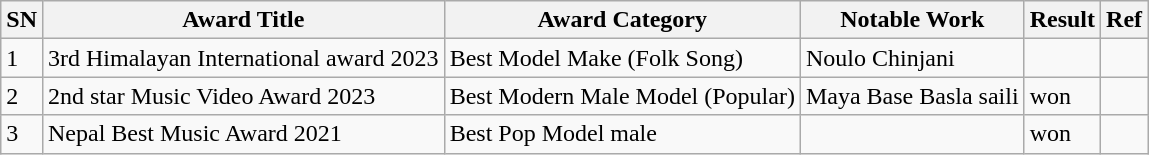<table class="wikitable sortable">
<tr>
<th>SN</th>
<th>Award Title</th>
<th>Award Category</th>
<th>Notable Work</th>
<th>Result</th>
<th>Ref</th>
</tr>
<tr>
<td>1</td>
<td>3rd Himalayan International award 2023</td>
<td>Best Model Make (Folk Song)</td>
<td>Noulo Chinjani</td>
<td></td>
<td></td>
</tr>
<tr>
<td>2</td>
<td>2nd star Music Video Award 2023</td>
<td>Best Modern Male Model (Popular)</td>
<td>Maya Base Basla saili</td>
<td>won</td>
<td></td>
</tr>
<tr>
<td>3</td>
<td>Nepal Best Music Award 2021</td>
<td>Best Pop Model male</td>
<td></td>
<td>won</td>
<td></td>
</tr>
</table>
